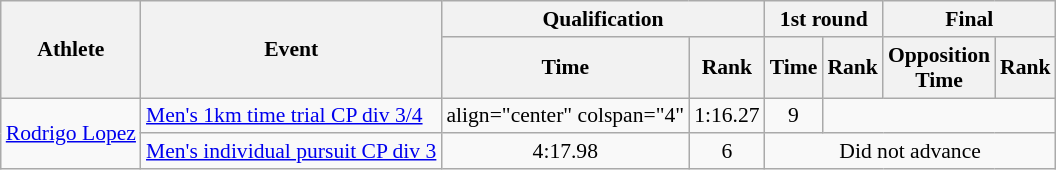<table class=wikitable style="font-size:90%">
<tr>
<th rowspan="2">Athlete</th>
<th rowspan="2">Event</th>
<th colspan="2">Qualification</th>
<th colspan="2">1st round</th>
<th colspan="2">Final</th>
</tr>
<tr>
<th>Time</th>
<th>Rank</th>
<th>Time</th>
<th>Rank</th>
<th>Opposition<br>Time</th>
<th>Rank</th>
</tr>
<tr>
<td rowspan="2"><a href='#'>Rodrigo Lopez</a></td>
<td><a href='#'>Men's 1km time trial CP div 3/4</a></td>
<td>align="center" colspan="4" </td>
<td align="center">1:16.27</td>
<td align="center">9</td>
</tr>
<tr>
<td><a href='#'>Men's individual pursuit CP div 3</a></td>
<td align="center">4:17.98</td>
<td align="center">6</td>
<td align="center" colspan="4">Did not advance</td>
</tr>
</table>
